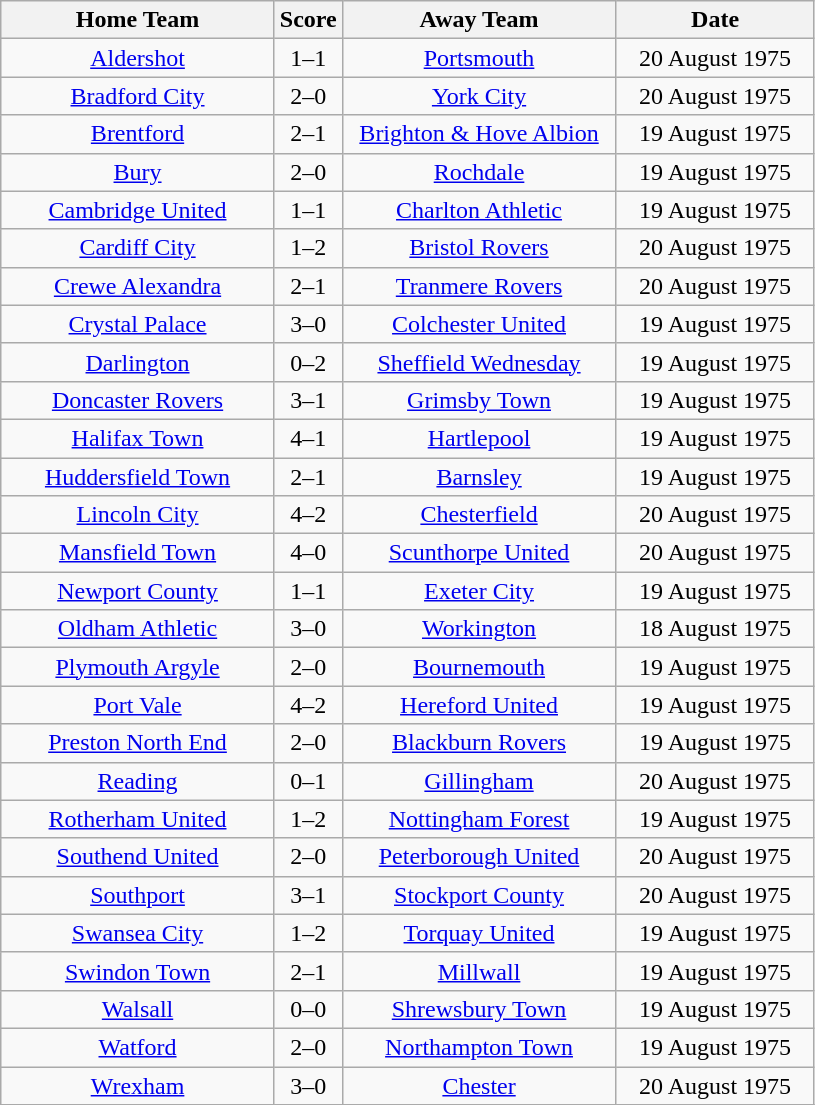<table class="wikitable" style="text-align:center;">
<tr>
<th width=175>Home Team</th>
<th width=20>Score</th>
<th width=175>Away Team</th>
<th width= 125>Date</th>
</tr>
<tr>
<td><a href='#'>Aldershot</a></td>
<td>1–1</td>
<td><a href='#'>Portsmouth</a></td>
<td>20 August 1975</td>
</tr>
<tr>
<td><a href='#'>Bradford City</a></td>
<td>2–0</td>
<td><a href='#'>York City</a></td>
<td>20 August 1975</td>
</tr>
<tr>
<td><a href='#'>Brentford</a></td>
<td>2–1</td>
<td><a href='#'>Brighton & Hove Albion</a></td>
<td>19 August 1975</td>
</tr>
<tr>
<td><a href='#'>Bury</a></td>
<td>2–0</td>
<td><a href='#'>Rochdale</a></td>
<td>19 August 1975</td>
</tr>
<tr>
<td><a href='#'>Cambridge United</a></td>
<td>1–1</td>
<td><a href='#'>Charlton Athletic</a></td>
<td>19 August 1975</td>
</tr>
<tr>
<td><a href='#'>Cardiff City</a></td>
<td>1–2</td>
<td><a href='#'>Bristol Rovers</a></td>
<td>20 August 1975</td>
</tr>
<tr>
<td><a href='#'>Crewe Alexandra</a></td>
<td>2–1</td>
<td><a href='#'>Tranmere Rovers</a></td>
<td>20 August 1975</td>
</tr>
<tr>
<td><a href='#'>Crystal Palace</a></td>
<td>3–0</td>
<td><a href='#'>Colchester United</a></td>
<td>19 August 1975</td>
</tr>
<tr>
<td><a href='#'>Darlington</a></td>
<td>0–2</td>
<td><a href='#'>Sheffield Wednesday</a></td>
<td>19 August 1975</td>
</tr>
<tr>
<td><a href='#'>Doncaster Rovers</a></td>
<td>3–1</td>
<td><a href='#'>Grimsby Town</a></td>
<td>19 August 1975</td>
</tr>
<tr>
<td><a href='#'>Halifax Town</a></td>
<td>4–1</td>
<td><a href='#'>Hartlepool</a></td>
<td>19 August 1975</td>
</tr>
<tr>
<td><a href='#'>Huddersfield Town</a></td>
<td>2–1</td>
<td><a href='#'>Barnsley</a></td>
<td>19 August 1975</td>
</tr>
<tr>
<td><a href='#'>Lincoln City</a></td>
<td>4–2</td>
<td><a href='#'>Chesterfield</a></td>
<td>20 August 1975</td>
</tr>
<tr>
<td><a href='#'>Mansfield Town</a></td>
<td>4–0</td>
<td><a href='#'>Scunthorpe United</a></td>
<td>20 August 1975</td>
</tr>
<tr>
<td><a href='#'>Newport County</a></td>
<td>1–1</td>
<td><a href='#'>Exeter City</a></td>
<td>19 August 1975</td>
</tr>
<tr>
<td><a href='#'>Oldham Athletic</a></td>
<td>3–0</td>
<td><a href='#'>Workington</a></td>
<td>18 August 1975</td>
</tr>
<tr>
<td><a href='#'>Plymouth Argyle</a></td>
<td>2–0</td>
<td><a href='#'>Bournemouth</a></td>
<td>19 August 1975</td>
</tr>
<tr>
<td><a href='#'>Port Vale</a></td>
<td>4–2</td>
<td><a href='#'>Hereford United</a></td>
<td>19 August 1975</td>
</tr>
<tr>
<td><a href='#'>Preston North End</a></td>
<td>2–0</td>
<td><a href='#'>Blackburn Rovers</a></td>
<td>19 August 1975</td>
</tr>
<tr>
<td><a href='#'>Reading</a></td>
<td>0–1</td>
<td><a href='#'>Gillingham</a></td>
<td>20 August 1975</td>
</tr>
<tr>
<td><a href='#'>Rotherham United</a></td>
<td>1–2</td>
<td><a href='#'>Nottingham Forest</a></td>
<td>19 August 1975</td>
</tr>
<tr>
<td><a href='#'>Southend United</a></td>
<td>2–0</td>
<td><a href='#'>Peterborough United</a></td>
<td>20 August 1975</td>
</tr>
<tr>
<td><a href='#'>Southport</a></td>
<td>3–1</td>
<td><a href='#'>Stockport County</a></td>
<td>20 August 1975</td>
</tr>
<tr>
<td><a href='#'>Swansea City</a></td>
<td>1–2</td>
<td><a href='#'>Torquay United</a></td>
<td>19 August 1975</td>
</tr>
<tr>
<td><a href='#'>Swindon Town</a></td>
<td>2–1</td>
<td><a href='#'>Millwall</a></td>
<td>19 August 1975</td>
</tr>
<tr>
<td><a href='#'>Walsall</a></td>
<td>0–0</td>
<td><a href='#'>Shrewsbury Town</a></td>
<td>19 August 1975</td>
</tr>
<tr>
<td><a href='#'>Watford</a></td>
<td>2–0</td>
<td><a href='#'>Northampton Town</a></td>
<td>19 August 1975</td>
</tr>
<tr>
<td><a href='#'>Wrexham</a></td>
<td>3–0</td>
<td><a href='#'>Chester</a></td>
<td>20 August 1975</td>
</tr>
<tr>
</tr>
</table>
